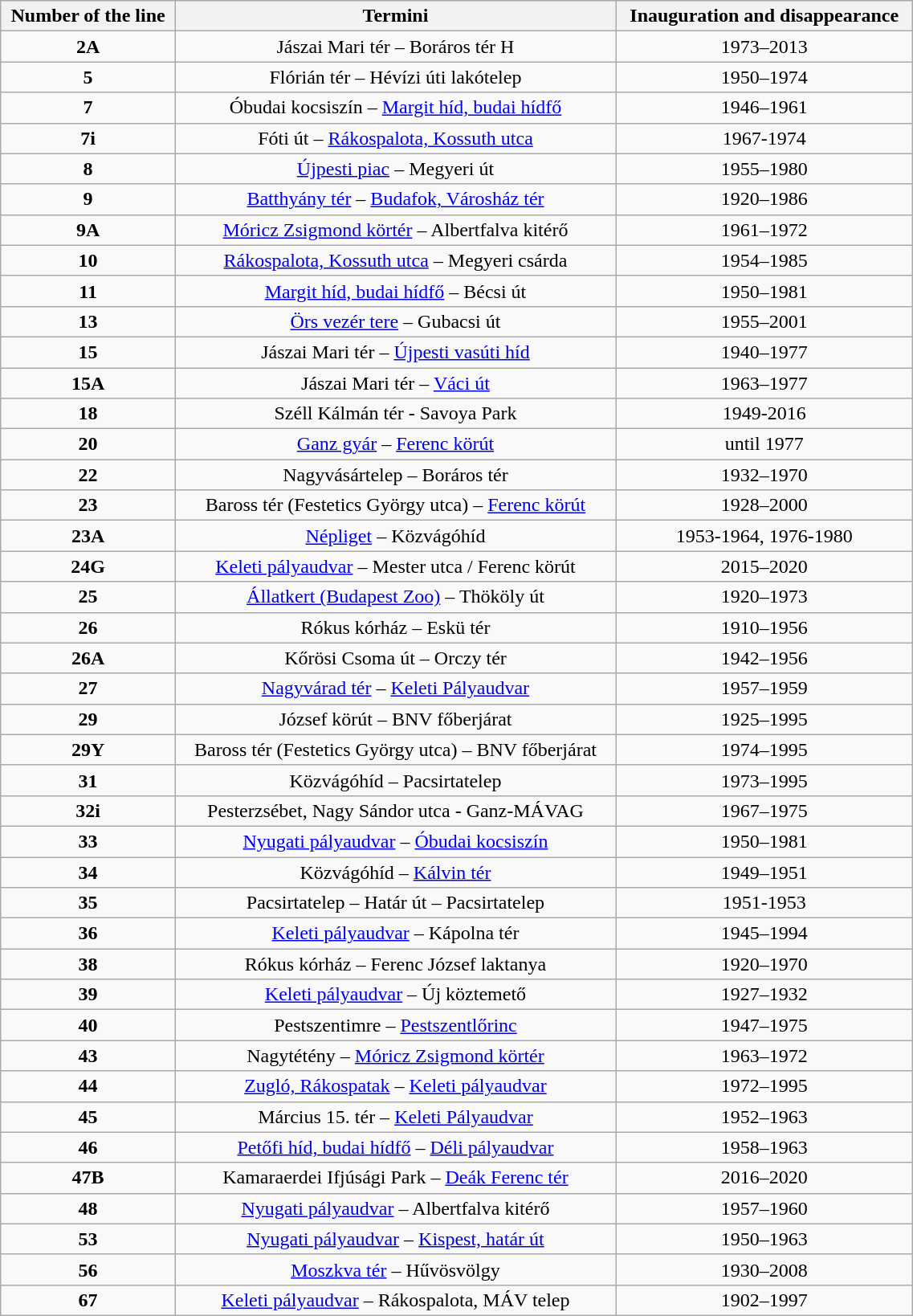<table class="wikitable" style="text-align:center; width:60%">
<tr>
<th>Number of the line</th>
<th>Termini</th>
<th>Inauguration and disappearance</th>
</tr>
<tr>
<td><strong>2A</strong></td>
<td>Jászai Mari tér – Boráros tér H</td>
<td>1973–2013</td>
</tr>
<tr>
<td><strong>5</strong></td>
<td>Flórián tér – Hévízi úti lakótelep</td>
<td>1950–1974</td>
</tr>
<tr>
<td><strong>7</strong></td>
<td>Óbudai kocsiszín – <a href='#'>Margit híd, budai hídfő</a></td>
<td>1946–1961</td>
</tr>
<tr>
<td><strong>7i</strong></td>
<td>Fóti út – <a href='#'>Rákospalota, Kossuth utca</a></td>
<td>1967-1974</td>
</tr>
<tr>
<td><strong>8</strong></td>
<td><a href='#'>Újpesti piac</a> – Megyeri út</td>
<td>1955–1980</td>
</tr>
<tr>
<td><strong>9</strong></td>
<td><a href='#'>Batthyány tér</a> – <a href='#'>Budafok, Városház tér</a></td>
<td>1920–1986</td>
</tr>
<tr>
<td><strong>9A</strong></td>
<td><a href='#'>Móricz Zsigmond körtér</a> – Albertfalva kitérő</td>
<td>1961–1972</td>
</tr>
<tr>
<td><strong>10</strong></td>
<td><a href='#'>Rákospalota, Kossuth utca</a> – Megyeri csárda</td>
<td>1954–1985</td>
</tr>
<tr>
<td><strong>11</strong></td>
<td><a href='#'>Margit híd, budai hídfő</a> – Bécsi út</td>
<td>1950–1981</td>
</tr>
<tr>
<td><strong>13</strong></td>
<td><a href='#'>Örs vezér tere</a> – Gubacsi út</td>
<td>1955–2001</td>
</tr>
<tr>
<td><strong>15</strong></td>
<td>Jászai Mari tér – <a href='#'>Újpesti vasúti híd</a></td>
<td>1940–1977</td>
</tr>
<tr>
<td><strong>15A</strong></td>
<td>Jászai Mari tér – <a href='#'>Váci út</a></td>
<td>1963–1977</td>
</tr>
<tr>
<td><strong>18</strong></td>
<td>Széll Kálmán tér - Savoya Park</td>
<td>1949-2016</td>
</tr>
<tr>
<td><strong>20</strong></td>
<td><a href='#'>Ganz gyár</a> – <a href='#'>Ferenc körút</a></td>
<td>until 1977</td>
</tr>
<tr>
<td><strong>22</strong></td>
<td>Nagyvásártelep – Boráros tér</td>
<td>1932–1970</td>
</tr>
<tr>
<td><strong>23</strong></td>
<td>Baross tér (Festetics György utca) – <a href='#'>Ferenc körút</a></td>
<td>1928–2000</td>
</tr>
<tr>
<td><strong>23A</strong></td>
<td><a href='#'>Népliget</a> – Közvágóhíd</td>
<td>1953-1964, 1976-1980</td>
</tr>
<tr>
<td><strong>24G</strong></td>
<td><a href='#'>Keleti pályaudvar</a> – Mester utca / Ferenc körút</td>
<td>2015–2020</td>
</tr>
<tr>
<td><strong>25</strong></td>
<td><a href='#'>Állatkert (Budapest Zoo)</a> – Thököly út</td>
<td>1920–1973</td>
</tr>
<tr>
<td><strong>26</strong></td>
<td>Rókus kórház – Eskü tér</td>
<td>1910–1956</td>
</tr>
<tr>
<td><strong>26A</strong></td>
<td>Kőrösi Csoma út – Orczy tér</td>
<td>1942–1956</td>
</tr>
<tr>
<td><strong>27</strong></td>
<td><a href='#'>Nagyvárad tér</a> – <a href='#'>Keleti Pályaudvar</a></td>
<td>1957–1959</td>
</tr>
<tr>
<td><strong>29</strong></td>
<td>József körút – BNV főberjárat</td>
<td>1925–1995</td>
</tr>
<tr>
<td><strong>29Y</strong></td>
<td>Baross tér (Festetics György utca) – BNV főberjárat</td>
<td>1974–1995</td>
</tr>
<tr>
<td><strong>31</strong></td>
<td>Közvágóhíd – Pacsirtatelep</td>
<td>1973–1995</td>
</tr>
<tr>
<td><strong>32i</strong></td>
<td>Pesterzsébet, Nagy Sándor utca - Ganz-MÁVAG</td>
<td>1967–1975</td>
</tr>
<tr>
<td><strong>33</strong></td>
<td><a href='#'>Nyugati pályaudvar</a> – <a href='#'>Óbudai kocsiszín</a></td>
<td>1950–1981</td>
</tr>
<tr>
<td><strong>34</strong></td>
<td>Közvágóhíd – <a href='#'>Kálvin tér</a></td>
<td>1949–1951</td>
</tr>
<tr>
<td><strong>35</strong></td>
<td>Pacsirtatelep – Határ út – Pacsirtatelep</td>
<td>1951-1953</td>
</tr>
<tr>
<td><strong>36</strong></td>
<td><a href='#'>Keleti pályaudvar</a> – Kápolna tér</td>
<td>1945–1994</td>
</tr>
<tr>
<td><strong>38</strong></td>
<td>Rókus kórház – Ferenc József laktanya</td>
<td>1920–1970</td>
</tr>
<tr>
<td><strong>39</strong></td>
<td><a href='#'>Keleti pályaudvar</a> – Új köztemető</td>
<td>1927–1932</td>
</tr>
<tr>
<td><strong>40</strong></td>
<td>Pestszentimre – <a href='#'>Pestszentlőrinc</a></td>
<td>1947–1975</td>
</tr>
<tr>
<td><strong>43</strong></td>
<td>Nagytétény – <a href='#'>Móricz Zsigmond körtér</a></td>
<td>1963–1972</td>
</tr>
<tr>
<td><strong>44</strong></td>
<td><a href='#'>Zugló, Rákospatak</a> – <a href='#'>Keleti pályaudvar</a></td>
<td>1972–1995</td>
</tr>
<tr>
<td><strong>45</strong></td>
<td>Március 15. tér – <a href='#'>Keleti Pályaudvar</a></td>
<td>1952–1963</td>
</tr>
<tr>
<td><strong>46</strong></td>
<td><a href='#'>Petőfi híd, budai hídfő</a> – <a href='#'>Déli pályaudvar</a></td>
<td>1958–1963</td>
</tr>
<tr>
<td><strong>47B</strong></td>
<td>Kamaraerdei Ifjúsági Park – <a href='#'>Deák Ferenc tér</a></td>
<td>2016–2020</td>
</tr>
<tr>
<td><strong>48</strong></td>
<td><a href='#'>Nyugati pályaudvar</a> – Albertfalva kitérő</td>
<td>1957–1960</td>
</tr>
<tr>
<td><strong>53</strong></td>
<td><a href='#'>Nyugati pályaudvar</a> – <a href='#'>Kispest, határ út</a></td>
<td>1950–1963</td>
</tr>
<tr>
<td><strong>56</strong></td>
<td><a href='#'>Moszkva tér</a> – Hűvösvölgy</td>
<td>1930–2008</td>
</tr>
<tr>
<td><strong>67</strong></td>
<td><a href='#'>Keleti pályaudvar</a> – Rákospalota, MÁV telep</td>
<td>1902–1997</td>
</tr>
</table>
